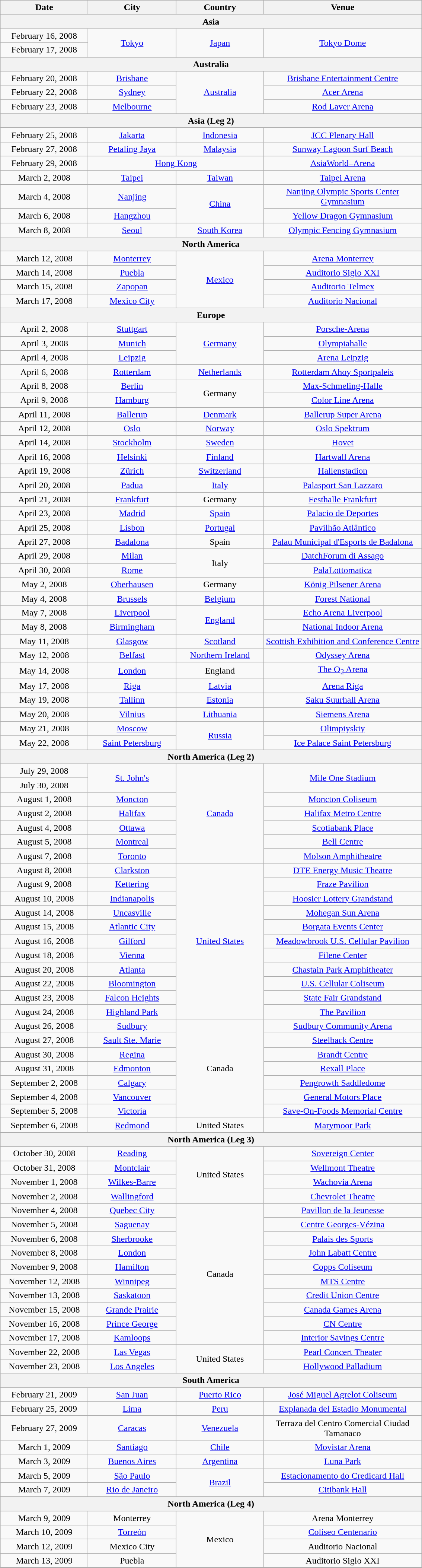<table class="wikitable" style="text-align:center;">
<tr>
<th style="width:150px;">Date</th>
<th style="width:150px;">City</th>
<th style="width:150px;">Country</th>
<th style="width:275px;">Venue</th>
</tr>
<tr>
<th colspan="4">Asia</th>
</tr>
<tr>
<td>February 16, 2008</td>
<td rowspan="2"><a href='#'>Tokyo</a></td>
<td rowspan="2"><a href='#'>Japan</a></td>
<td rowspan="2"><a href='#'>Tokyo Dome</a></td>
</tr>
<tr>
<td>February 17, 2008</td>
</tr>
<tr>
<th colspan="4">Australia</th>
</tr>
<tr>
<td>February 20, 2008</td>
<td><a href='#'>Brisbane</a></td>
<td rowspan="3"><a href='#'>Australia</a></td>
<td><a href='#'>Brisbane Entertainment Centre</a></td>
</tr>
<tr>
<td>February 22, 2008</td>
<td><a href='#'>Sydney</a></td>
<td><a href='#'>Acer Arena</a></td>
</tr>
<tr>
<td>February 23, 2008</td>
<td><a href='#'>Melbourne</a></td>
<td><a href='#'>Rod Laver Arena</a></td>
</tr>
<tr>
<th colspan="4">Asia (Leg 2)</th>
</tr>
<tr>
<td>February 25, 2008</td>
<td><a href='#'>Jakarta</a></td>
<td><a href='#'>Indonesia</a></td>
<td><a href='#'>JCC Plenary Hall</a></td>
</tr>
<tr>
<td>February 27, 2008</td>
<td><a href='#'>Petaling Jaya</a></td>
<td><a href='#'>Malaysia</a></td>
<td><a href='#'>Sunway Lagoon Surf Beach</a></td>
</tr>
<tr>
<td>February 29, 2008</td>
<td colspan="2"><a href='#'>Hong Kong</a></td>
<td><a href='#'>AsiaWorld–Arena</a></td>
</tr>
<tr>
<td>March 2, 2008</td>
<td><a href='#'>Taipei</a></td>
<td><a href='#'>Taiwan</a></td>
<td><a href='#'>Taipei Arena</a></td>
</tr>
<tr>
<td>March 4, 2008</td>
<td><a href='#'>Nanjing</a></td>
<td rowspan="2"><a href='#'>China</a></td>
<td><a href='#'>Nanjing Olympic Sports Center Gymnasium</a></td>
</tr>
<tr>
<td>March 6, 2008</td>
<td><a href='#'>Hangzhou</a></td>
<td><a href='#'>Yellow Dragon Gymnasium</a></td>
</tr>
<tr>
<td>March 8, 2008</td>
<td><a href='#'>Seoul</a></td>
<td><a href='#'>South Korea</a></td>
<td><a href='#'>Olympic Fencing Gymnasium</a></td>
</tr>
<tr>
<th colspan="4">North America</th>
</tr>
<tr>
<td>March 12, 2008</td>
<td><a href='#'>Monterrey</a></td>
<td rowspan="4"><a href='#'>Mexico</a></td>
<td><a href='#'>Arena Monterrey</a></td>
</tr>
<tr>
<td>March 14, 2008</td>
<td><a href='#'>Puebla</a></td>
<td><a href='#'>Auditorio Siglo XXI</a></td>
</tr>
<tr>
<td>March 15, 2008</td>
<td><a href='#'>Zapopan</a></td>
<td><a href='#'>Auditorio Telmex</a></td>
</tr>
<tr>
<td>March 17, 2008</td>
<td><a href='#'>Mexico City</a></td>
<td><a href='#'>Auditorio Nacional</a></td>
</tr>
<tr>
<th colspan="4">Europe</th>
</tr>
<tr>
<td>April 2, 2008</td>
<td><a href='#'>Stuttgart</a></td>
<td rowspan="3"><a href='#'>Germany</a></td>
<td><a href='#'>Porsche-Arena</a></td>
</tr>
<tr>
<td>April 3, 2008</td>
<td><a href='#'>Munich</a></td>
<td><a href='#'>Olympiahalle</a></td>
</tr>
<tr>
<td>April 4, 2008</td>
<td><a href='#'>Leipzig</a></td>
<td><a href='#'>Arena Leipzig</a></td>
</tr>
<tr>
<td>April 6, 2008</td>
<td><a href='#'>Rotterdam</a></td>
<td><a href='#'>Netherlands</a></td>
<td><a href='#'>Rotterdam Ahoy Sportpaleis</a></td>
</tr>
<tr>
<td>April 8, 2008</td>
<td><a href='#'>Berlin</a></td>
<td rowspan="2">Germany</td>
<td><a href='#'>Max-Schmeling-Halle</a></td>
</tr>
<tr>
<td>April 9, 2008</td>
<td><a href='#'>Hamburg</a></td>
<td><a href='#'>Color Line Arena</a></td>
</tr>
<tr>
<td>April 11, 2008</td>
<td><a href='#'>Ballerup</a></td>
<td><a href='#'>Denmark</a></td>
<td><a href='#'>Ballerup Super Arena</a></td>
</tr>
<tr>
<td>April 12, 2008</td>
<td><a href='#'>Oslo</a></td>
<td><a href='#'>Norway</a></td>
<td><a href='#'>Oslo Spektrum</a></td>
</tr>
<tr>
<td>April 14, 2008</td>
<td><a href='#'>Stockholm</a></td>
<td><a href='#'>Sweden</a></td>
<td><a href='#'>Hovet</a></td>
</tr>
<tr>
<td>April 16, 2008</td>
<td><a href='#'>Helsinki</a></td>
<td><a href='#'>Finland</a></td>
<td><a href='#'>Hartwall Arena</a></td>
</tr>
<tr>
<td>April 19, 2008</td>
<td><a href='#'>Zürich</a></td>
<td><a href='#'>Switzerland</a></td>
<td><a href='#'>Hallenstadion</a></td>
</tr>
<tr>
<td>April 20, 2008</td>
<td><a href='#'>Padua</a></td>
<td><a href='#'>Italy</a></td>
<td><a href='#'>Palasport San Lazzaro</a></td>
</tr>
<tr>
<td>April 21, 2008</td>
<td><a href='#'>Frankfurt</a></td>
<td>Germany</td>
<td><a href='#'>Festhalle Frankfurt</a></td>
</tr>
<tr>
<td>April 23, 2008</td>
<td><a href='#'>Madrid</a></td>
<td><a href='#'>Spain</a></td>
<td><a href='#'>Palacio de Deportes</a></td>
</tr>
<tr>
<td>April 25, 2008</td>
<td><a href='#'>Lisbon</a></td>
<td><a href='#'>Portugal</a></td>
<td><a href='#'>Pavilhão Atlântico</a></td>
</tr>
<tr>
<td>April 27, 2008</td>
<td><a href='#'>Badalona</a></td>
<td>Spain</td>
<td><a href='#'>Palau Municipal d'Esports de Badalona</a></td>
</tr>
<tr>
<td>April 29, 2008</td>
<td><a href='#'>Milan</a></td>
<td rowspan="2">Italy</td>
<td><a href='#'>DatchForum di Assago</a></td>
</tr>
<tr>
<td>April 30, 2008</td>
<td><a href='#'>Rome</a></td>
<td><a href='#'>PalaLottomatica</a></td>
</tr>
<tr>
<td>May 2, 2008</td>
<td><a href='#'>Oberhausen</a></td>
<td>Germany</td>
<td><a href='#'>König Pilsener Arena</a></td>
</tr>
<tr>
<td>May 4, 2008</td>
<td><a href='#'>Brussels</a></td>
<td><a href='#'>Belgium</a></td>
<td><a href='#'>Forest National</a></td>
</tr>
<tr>
<td>May 7, 2008</td>
<td><a href='#'>Liverpool</a></td>
<td rowspan="2"><a href='#'>England</a></td>
<td><a href='#'>Echo Arena Liverpool</a></td>
</tr>
<tr>
<td>May 8, 2008</td>
<td><a href='#'>Birmingham</a></td>
<td><a href='#'>National Indoor Arena</a></td>
</tr>
<tr>
<td>May 11, 2008</td>
<td><a href='#'>Glasgow</a></td>
<td><a href='#'>Scotland</a></td>
<td><a href='#'>Scottish Exhibition and Conference Centre</a></td>
</tr>
<tr>
<td>May 12, 2008</td>
<td><a href='#'>Belfast</a></td>
<td><a href='#'>Northern Ireland</a></td>
<td><a href='#'>Odyssey Arena</a></td>
</tr>
<tr>
<td>May 14, 2008</td>
<td><a href='#'>London</a></td>
<td>England</td>
<td><a href='#'>The O<sub>2</sub> Arena</a></td>
</tr>
<tr>
<td>May 17, 2008</td>
<td><a href='#'>Riga</a></td>
<td><a href='#'>Latvia</a></td>
<td><a href='#'>Arena Riga</a></td>
</tr>
<tr>
<td>May 19, 2008</td>
<td><a href='#'>Tallinn</a></td>
<td><a href='#'>Estonia</a></td>
<td><a href='#'>Saku Suurhall Arena</a></td>
</tr>
<tr>
<td>May 20, 2008</td>
<td><a href='#'>Vilnius</a></td>
<td><a href='#'>Lithuania</a></td>
<td><a href='#'>Siemens Arena</a></td>
</tr>
<tr>
<td>May 21, 2008</td>
<td><a href='#'>Moscow</a></td>
<td rowspan="2"><a href='#'>Russia</a></td>
<td><a href='#'>Olimpiyskiy</a></td>
</tr>
<tr>
<td>May 22, 2008</td>
<td><a href='#'>Saint Petersburg</a></td>
<td><a href='#'>Ice Palace Saint Petersburg</a></td>
</tr>
<tr>
<th colspan="4">North America (Leg 2)</th>
</tr>
<tr>
<td>July 29, 2008</td>
<td rowspan="2"><a href='#'>St. John's</a></td>
<td rowspan="7"><a href='#'>Canada</a></td>
<td rowspan="2"><a href='#'>Mile One Stadium</a></td>
</tr>
<tr>
<td>July 30, 2008</td>
</tr>
<tr>
<td>August 1, 2008</td>
<td><a href='#'>Moncton</a></td>
<td><a href='#'>Moncton Coliseum</a></td>
</tr>
<tr>
<td>August 2, 2008</td>
<td><a href='#'>Halifax</a></td>
<td><a href='#'>Halifax Metro Centre</a></td>
</tr>
<tr>
<td>August 4, 2008</td>
<td><a href='#'>Ottawa</a></td>
<td><a href='#'>Scotiabank Place</a></td>
</tr>
<tr>
<td>August 5, 2008</td>
<td><a href='#'>Montreal</a></td>
<td><a href='#'>Bell Centre</a></td>
</tr>
<tr>
<td>August 7, 2008</td>
<td><a href='#'>Toronto</a></td>
<td><a href='#'>Molson Amphitheatre</a></td>
</tr>
<tr>
<td>August 8, 2008</td>
<td><a href='#'>Clarkston</a></td>
<td rowspan="11"><a href='#'>United States</a></td>
<td><a href='#'>DTE Energy Music Theatre</a></td>
</tr>
<tr>
<td>August 9, 2008</td>
<td><a href='#'>Kettering</a></td>
<td><a href='#'>Fraze Pavilion</a></td>
</tr>
<tr>
<td>August 10, 2008</td>
<td><a href='#'>Indianapolis</a></td>
<td><a href='#'>Hoosier Lottery Grandstand</a></td>
</tr>
<tr>
<td>August 14, 2008</td>
<td><a href='#'>Uncasville</a></td>
<td><a href='#'>Mohegan Sun Arena</a></td>
</tr>
<tr>
<td>August 15, 2008</td>
<td><a href='#'>Atlantic City</a></td>
<td><a href='#'>Borgata Events Center</a></td>
</tr>
<tr>
<td>August 16, 2008</td>
<td><a href='#'>Gilford</a></td>
<td><a href='#'>Meadowbrook U.S. Cellular Pavilion</a></td>
</tr>
<tr>
<td>August 18, 2008</td>
<td><a href='#'>Vienna</a></td>
<td><a href='#'>Filene Center</a></td>
</tr>
<tr>
<td>August 20, 2008</td>
<td><a href='#'>Atlanta</a></td>
<td><a href='#'>Chastain Park Amphitheater</a></td>
</tr>
<tr>
<td>August 22, 2008</td>
<td><a href='#'>Bloomington</a></td>
<td><a href='#'>U.S. Cellular Coliseum</a></td>
</tr>
<tr>
<td>August 23, 2008</td>
<td><a href='#'>Falcon Heights</a></td>
<td><a href='#'>State Fair Grandstand</a></td>
</tr>
<tr>
<td>August 24, 2008</td>
<td><a href='#'>Highland Park</a></td>
<td><a href='#'>The Pavilion</a></td>
</tr>
<tr>
<td>August 26, 2008</td>
<td><a href='#'>Sudbury</a></td>
<td rowspan="7">Canada</td>
<td><a href='#'>Sudbury Community Arena</a></td>
</tr>
<tr>
<td>August 27, 2008</td>
<td><a href='#'>Sault Ste. Marie</a></td>
<td><a href='#'>Steelback Centre</a></td>
</tr>
<tr>
<td>August 30, 2008</td>
<td><a href='#'>Regina</a></td>
<td><a href='#'>Brandt Centre</a></td>
</tr>
<tr>
<td>August 31, 2008</td>
<td><a href='#'>Edmonton</a></td>
<td><a href='#'>Rexall Place</a></td>
</tr>
<tr>
<td>September 2, 2008</td>
<td><a href='#'>Calgary</a></td>
<td><a href='#'>Pengrowth Saddledome</a></td>
</tr>
<tr>
<td>September 4, 2008</td>
<td><a href='#'>Vancouver</a></td>
<td><a href='#'>General Motors Place</a></td>
</tr>
<tr>
<td>September 5, 2008</td>
<td><a href='#'>Victoria</a></td>
<td><a href='#'>Save-On-Foods Memorial Centre</a></td>
</tr>
<tr>
<td>September 6, 2008</td>
<td><a href='#'>Redmond</a></td>
<td>United States</td>
<td><a href='#'>Marymoor Park</a></td>
</tr>
<tr>
<th colspan="4">North America (Leg 3)</th>
</tr>
<tr>
<td>October 30, 2008</td>
<td><a href='#'>Reading</a></td>
<td rowspan="4">United States</td>
<td><a href='#'>Sovereign Center</a></td>
</tr>
<tr>
<td>October 31, 2008</td>
<td><a href='#'>Montclair</a></td>
<td><a href='#'>Wellmont Theatre</a></td>
</tr>
<tr>
<td>November 1, 2008</td>
<td><a href='#'>Wilkes-Barre</a></td>
<td><a href='#'>Wachovia Arena</a></td>
</tr>
<tr>
<td>November 2, 2008</td>
<td><a href='#'>Wallingford</a></td>
<td><a href='#'>Chevrolet Theatre</a></td>
</tr>
<tr>
<td>November 4, 2008</td>
<td><a href='#'>Quebec City</a></td>
<td rowspan="10">Canada</td>
<td><a href='#'>Pavillon de la Jeunesse</a></td>
</tr>
<tr>
<td>November 5, 2008</td>
<td><a href='#'>Saguenay</a></td>
<td><a href='#'>Centre Georges-Vézina</a></td>
</tr>
<tr>
<td>November 6, 2008</td>
<td><a href='#'>Sherbrooke</a></td>
<td><a href='#'>Palais des Sports</a></td>
</tr>
<tr>
<td>November 8, 2008</td>
<td><a href='#'>London</a></td>
<td><a href='#'>John Labatt Centre</a></td>
</tr>
<tr>
<td>November 9, 2008</td>
<td><a href='#'>Hamilton</a></td>
<td><a href='#'>Copps Coliseum</a></td>
</tr>
<tr>
<td>November 12, 2008</td>
<td><a href='#'>Winnipeg</a></td>
<td><a href='#'>MTS Centre</a></td>
</tr>
<tr>
<td>November 13, 2008</td>
<td><a href='#'>Saskatoon</a></td>
<td><a href='#'>Credit Union Centre</a></td>
</tr>
<tr>
<td>November 15, 2008</td>
<td><a href='#'>Grande Prairie</a></td>
<td><a href='#'>Canada Games Arena</a></td>
</tr>
<tr>
<td>November 16, 2008</td>
<td><a href='#'>Prince George</a></td>
<td><a href='#'>CN Centre</a></td>
</tr>
<tr>
<td>November 17, 2008</td>
<td><a href='#'>Kamloops</a></td>
<td><a href='#'>Interior Savings Centre</a></td>
</tr>
<tr>
<td>November 22, 2008</td>
<td><a href='#'>Las Vegas</a></td>
<td rowspan="2">United States</td>
<td><a href='#'>Pearl Concert Theater</a></td>
</tr>
<tr>
<td>November 23, 2008</td>
<td><a href='#'>Los Angeles</a></td>
<td><a href='#'>Hollywood Palladium</a></td>
</tr>
<tr>
<th colspan="4">South America</th>
</tr>
<tr>
<td>February 21, 2009</td>
<td><a href='#'>San Juan</a></td>
<td><a href='#'>Puerto Rico</a></td>
<td><a href='#'>José Miguel Agrelot Coliseum</a></td>
</tr>
<tr>
<td>February 25, 2009</td>
<td><a href='#'>Lima</a></td>
<td><a href='#'>Peru</a></td>
<td><a href='#'>Explanada del Estadio Monumental</a></td>
</tr>
<tr>
<td>February 27, 2009</td>
<td><a href='#'>Caracas</a></td>
<td><a href='#'>Venezuela</a></td>
<td>Terraza del Centro Comercial Ciudad Tamanaco</td>
</tr>
<tr>
<td>March 1, 2009</td>
<td><a href='#'>Santiago</a></td>
<td><a href='#'>Chile</a></td>
<td><a href='#'>Movistar Arena</a></td>
</tr>
<tr>
<td>March 3, 2009</td>
<td><a href='#'>Buenos Aires</a></td>
<td><a href='#'>Argentina</a></td>
<td><a href='#'>Luna Park</a></td>
</tr>
<tr>
<td>March 5, 2009</td>
<td><a href='#'>São Paulo</a></td>
<td rowspan="2"><a href='#'>Brazil</a></td>
<td><a href='#'>Estacionamento do Credicard Hall</a></td>
</tr>
<tr>
<td>March 7, 2009</td>
<td><a href='#'>Rio de Janeiro</a></td>
<td><a href='#'>Citibank Hall</a></td>
</tr>
<tr>
<th colspan="4">North America (Leg 4)</th>
</tr>
<tr>
<td>March 9, 2009</td>
<td>Monterrey</td>
<td rowspan="4">Mexico</td>
<td>Arena Monterrey</td>
</tr>
<tr>
<td>March 10, 2009</td>
<td><a href='#'>Torreón</a></td>
<td><a href='#'>Coliseo Centenario</a></td>
</tr>
<tr>
<td>March 12, 2009</td>
<td>Mexico City</td>
<td>Auditorio Nacional</td>
</tr>
<tr>
<td>March 13, 2009</td>
<td>Puebla</td>
<td>Auditorio Siglo XXI</td>
</tr>
<tr>
</tr>
</table>
